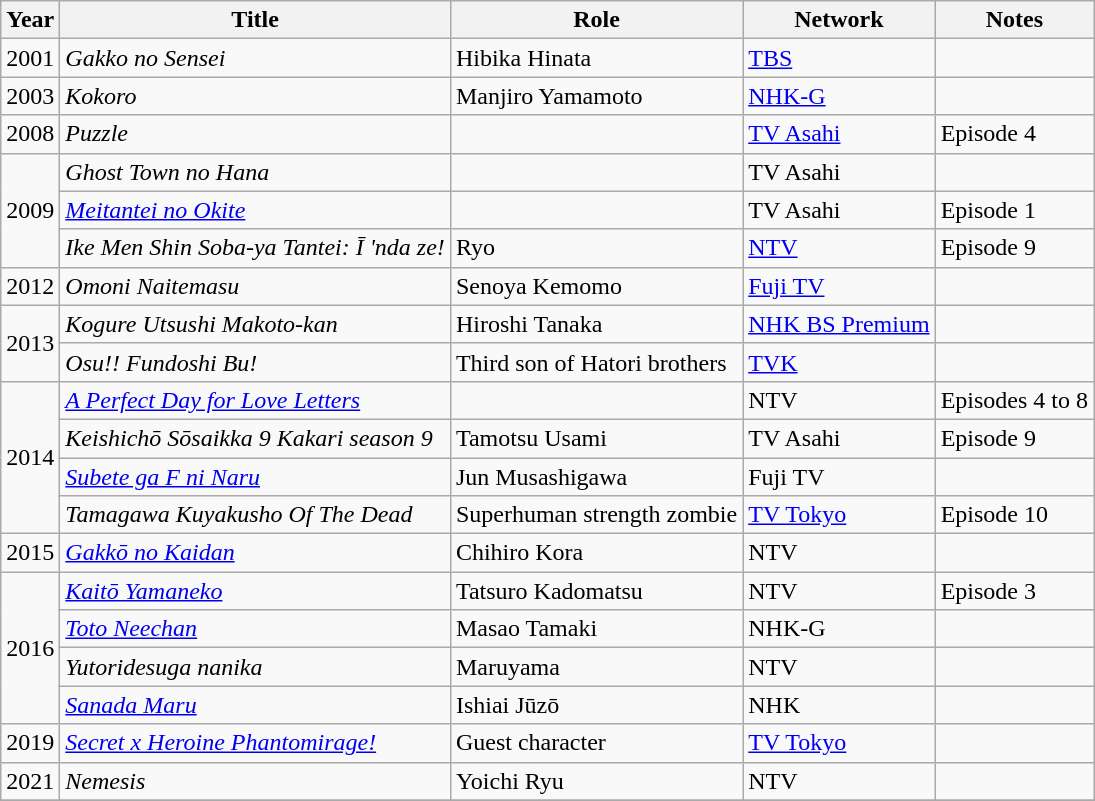<table class="wikitable">
<tr>
<th>Year</th>
<th>Title</th>
<th>Role</th>
<th>Network</th>
<th>Notes</th>
</tr>
<tr>
<td>2001</td>
<td><em>Gakko no Sensei</em></td>
<td>Hibika Hinata</td>
<td><a href='#'>TBS</a></td>
<td></td>
</tr>
<tr>
<td>2003</td>
<td><em>Kokoro</em></td>
<td>Manjiro Yamamoto</td>
<td><a href='#'>NHK-G</a></td>
<td></td>
</tr>
<tr>
<td>2008</td>
<td><em>Puzzle</em></td>
<td></td>
<td><a href='#'>TV Asahi</a></td>
<td>Episode 4</td>
</tr>
<tr>
<td rowspan="3">2009</td>
<td><em>Ghost Town no Hana</em></td>
<td></td>
<td>TV Asahi</td>
<td></td>
</tr>
<tr>
<td><em><a href='#'>Meitantei no Okite</a></em></td>
<td></td>
<td>TV Asahi</td>
<td>Episode 1</td>
</tr>
<tr>
<td><em>Ike Men Shin Soba-ya Tantei: Ī 'nda ze!</em></td>
<td>Ryo</td>
<td><a href='#'>NTV</a></td>
<td>Episode 9</td>
</tr>
<tr>
<td>2012</td>
<td><em>Omoni Naitemasu</em></td>
<td>Senoya Kemomo</td>
<td><a href='#'>Fuji TV</a></td>
<td></td>
</tr>
<tr>
<td rowspan="2">2013</td>
<td><em>Kogure Utsushi Makoto-kan</em></td>
<td>Hiroshi Tanaka</td>
<td><a href='#'>NHK BS Premium</a></td>
<td></td>
</tr>
<tr>
<td><em>Osu!! Fundoshi Bu!</em></td>
<td>Third son of Hatori brothers</td>
<td><a href='#'>TVK</a></td>
<td></td>
</tr>
<tr>
<td rowspan="4">2014</td>
<td><em><a href='#'>A Perfect Day for Love Letters</a></em></td>
<td></td>
<td>NTV</td>
<td>Episodes 4 to 8</td>
</tr>
<tr>
<td><em>Keishichō Sōsaikka 9 Kakari season 9</em></td>
<td>Tamotsu Usami</td>
<td>TV Asahi</td>
<td>Episode 9</td>
</tr>
<tr>
<td><em><a href='#'>Subete ga F ni Naru</a></em></td>
<td>Jun Musashigawa</td>
<td>Fuji TV</td>
<td></td>
</tr>
<tr>
<td><em>Tamagawa Kuyakusho Of The Dead</em></td>
<td>Superhuman strength zombie</td>
<td><a href='#'>TV Tokyo</a></td>
<td>Episode 10</td>
</tr>
<tr>
<td>2015</td>
<td><em><a href='#'>Gakkō no Kaidan</a></em></td>
<td>Chihiro Kora</td>
<td>NTV</td>
<td></td>
</tr>
<tr>
<td rowspan="4">2016</td>
<td><em><a href='#'>Kaitō Yamaneko</a></em></td>
<td>Tatsuro Kadomatsu</td>
<td>NTV</td>
<td>Episode 3</td>
</tr>
<tr>
<td><em><a href='#'>Toto Neechan</a></em></td>
<td>Masao Tamaki</td>
<td>NHK-G</td>
<td></td>
</tr>
<tr>
<td><em>Yutoridesuga nanika</em></td>
<td>Maruyama</td>
<td>NTV</td>
<td></td>
</tr>
<tr>
<td><em><a href='#'>Sanada Maru</a></em></td>
<td>Ishiai Jūzō</td>
<td>NHK</td>
<td></td>
</tr>
<tr>
<td>2019</td>
<td><em><a href='#'>Secret x Heroine Phantomirage!</a></em></td>
<td>Guest character</td>
<td><a href='#'>TV Tokyo</a></td>
<td></td>
</tr>
<tr>
<td>2021</td>
<td><em>Nemesis</em></td>
<td>Yoichi Ryu</td>
<td>NTV</td>
<td></td>
</tr>
<tr>
</tr>
</table>
